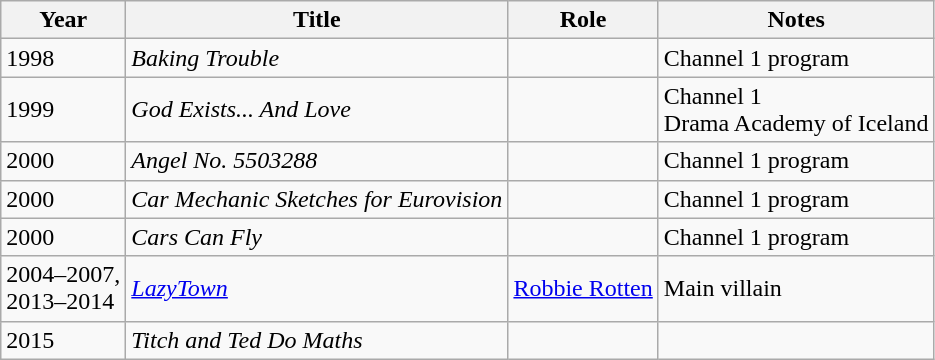<table class="wikitable sortable">
<tr>
<th>Year</th>
<th>Title</th>
<th>Role</th>
<th>Notes</th>
</tr>
<tr>
<td>1998</td>
<td><em>Baking Trouble</em></td>
<td></td>
<td>Channel 1 program</td>
</tr>
<tr>
<td>1999</td>
<td><em>God Exists... And Love</em></td>
<td></td>
<td>Channel 1<br>Drama Academy of Iceland</td>
</tr>
<tr>
<td>2000</td>
<td><em>Angel No. 5503288</em></td>
<td></td>
<td>Channel 1 program</td>
</tr>
<tr>
<td>2000</td>
<td><em>Car Mechanic Sketches for Eurovision</em></td>
<td></td>
<td>Channel 1 program</td>
</tr>
<tr>
<td>2000</td>
<td><em>Cars Can Fly</em></td>
<td></td>
<td>Channel 1 program</td>
</tr>
<tr>
<td>2004–2007,<br>2013–2014</td>
<td><em><a href='#'>LazyTown</a></em></td>
<td><a href='#'>Robbie Rotten</a></td>
<td>Main villain</td>
</tr>
<tr>
<td>2015</td>
<td><em>Titch and Ted Do Maths</em></td>
<td></td>
<td></td>
</tr>
</table>
